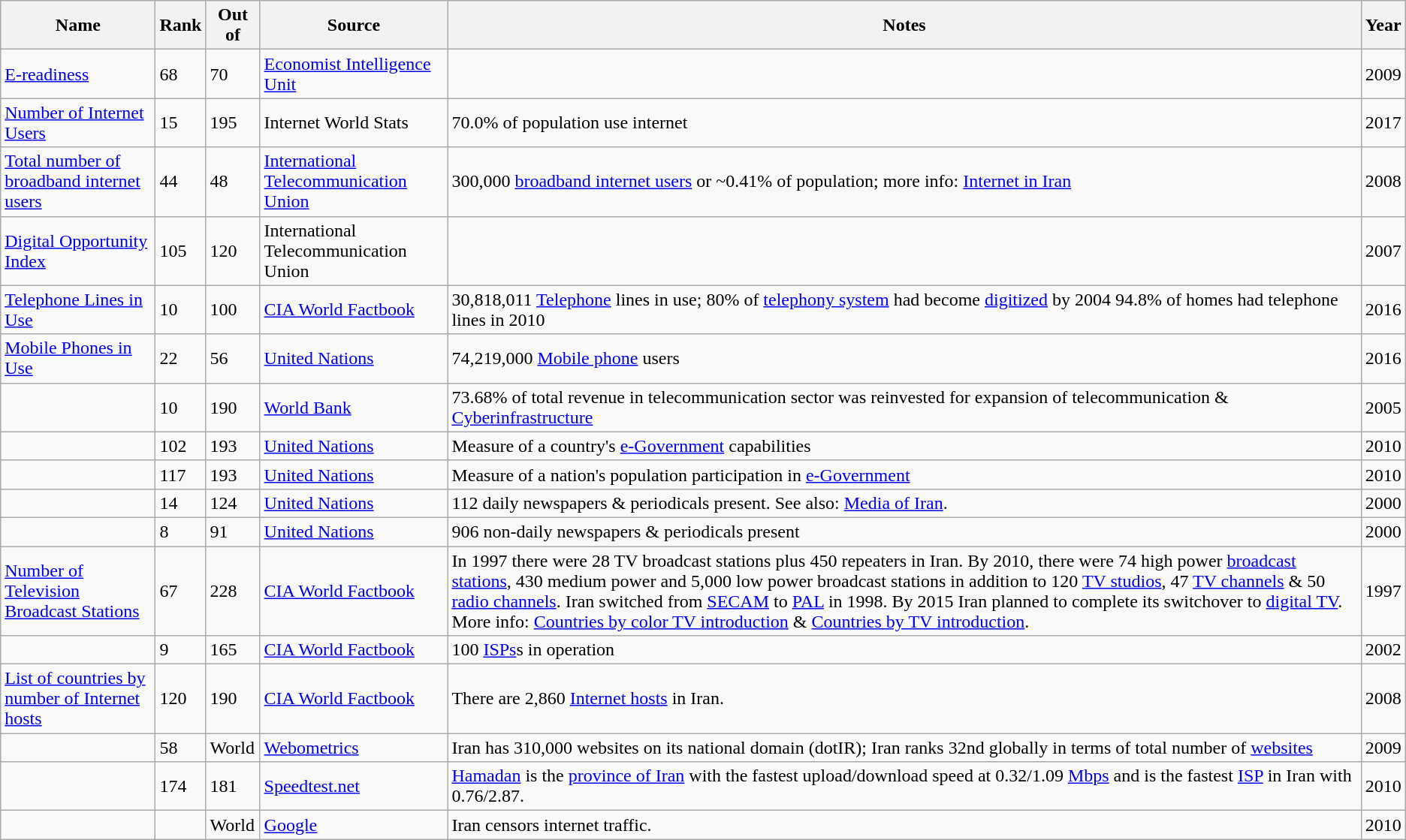<table class="wikitable sortable" style="text-align:left">
<tr>
<th>Name</th>
<th>Rank</th>
<th>Out of</th>
<th>Source</th>
<th>Notes</th>
<th>Year</th>
</tr>
<tr>
<td><a href='#'>E-readiness</a></td>
<td>68</td>
<td>70</td>
<td><a href='#'>Economist Intelligence Unit</a></td>
<td></td>
<td>2009</td>
</tr>
<tr>
<td><a href='#'>Number of Internet Users</a></td>
<td>15</td>
<td>195</td>
<td>Internet World Stats</td>
<td>70.0% of population use internet</td>
<td>2017</td>
</tr>
<tr>
<td><a href='#'>Total number of broadband internet users</a></td>
<td>44</td>
<td>48</td>
<td><a href='#'>International Telecommunication Union</a></td>
<td>300,000 <a href='#'>broadband internet users</a> or ~0.41% of population; more info: <a href='#'>Internet in Iran</a></td>
<td>2008</td>
</tr>
<tr>
<td><a href='#'>Digital Opportunity Index</a></td>
<td>105</td>
<td>120</td>
<td>International Telecommunication Union</td>
<td></td>
<td>2007</td>
</tr>
<tr>
<td><a href='#'>Telephone Lines in Use</a></td>
<td>10</td>
<td>100</td>
<td><a href='#'>CIA World Factbook</a></td>
<td>30,818,011 <a href='#'>Telephone</a> lines in use; 80% of <a href='#'>telephony system</a> had become <a href='#'>digitized</a> by 2004 94.8% of homes had telephone lines in 2010</td>
<td>2016</td>
</tr>
<tr>
<td><a href='#'>Mobile Phones in Use</a></td>
<td>22</td>
<td>56</td>
<td><a href='#'>United Nations</a></td>
<td>74,219,000 <a href='#'>Mobile phone</a> users</td>
<td>2016</td>
</tr>
<tr>
<td></td>
<td>10</td>
<td>190</td>
<td><a href='#'>World Bank</a></td>
<td>73.68% of total revenue in telecommunication sector was reinvested for expansion of telecommunication & <a href='#'>Cyberinfrastructure</a></td>
<td>2005</td>
</tr>
<tr>
<td> </td>
<td>102</td>
<td>193</td>
<td><a href='#'>United Nations</a></td>
<td>Measure of a country's <a href='#'>e-Government</a> capabilities</td>
<td>2010</td>
</tr>
<tr>
<td> </td>
<td>117</td>
<td>193</td>
<td><a href='#'>United Nations</a></td>
<td>Measure of a nation's population participation in <a href='#'>e-Government</a></td>
<td>2010</td>
</tr>
<tr>
<td></td>
<td>14</td>
<td>124</td>
<td><a href='#'>United Nations</a></td>
<td>112 daily newspapers & periodicals present. See also: <a href='#'>Media of Iran</a>.</td>
<td>2000</td>
</tr>
<tr>
<td></td>
<td>8</td>
<td>91</td>
<td><a href='#'>United Nations</a></td>
<td>906 non-daily newspapers & periodicals present</td>
<td>2000</td>
</tr>
<tr>
<td><a href='#'>Number of Television Broadcast Stations</a></td>
<td>67</td>
<td>228</td>
<td><a href='#'>CIA World Factbook</a></td>
<td>In 1997 there were 28 TV broadcast stations plus 450 repeaters in Iran. By 2010, there were 74 high power <a href='#'>broadcast stations</a>, 430 medium power and 5,000 low power broadcast stations in addition to 120 <a href='#'>TV studios</a>, 47 <a href='#'>TV channels</a> & 50 <a href='#'>radio channels</a>. Iran switched from <a href='#'>SECAM</a> to <a href='#'>PAL</a> in 1998. By 2015 Iran planned to complete its switchover to <a href='#'>digital TV</a>. More info: <a href='#'>Countries by color TV introduction</a> & <a href='#'>Countries by TV introduction</a>.</td>
<td>1997</td>
</tr>
<tr>
<td></td>
<td>9</td>
<td>165</td>
<td><a href='#'>CIA World Factbook</a></td>
<td>100 <a href='#'>ISPs</a>s in operation</td>
<td>2002</td>
</tr>
<tr>
<td><a href='#'>List of countries by number of Internet hosts</a></td>
<td>120</td>
<td>190</td>
<td><a href='#'>CIA World Factbook</a></td>
<td>There are 2,860 <a href='#'>Internet hosts</a> in Iran.</td>
<td>2008</td>
</tr>
<tr>
<td></td>
<td>58</td>
<td>World</td>
<td><a href='#'>Webometrics</a></td>
<td>Iran has 310,000 websites on its national domain (dotIR); Iran ranks 32nd globally in terms of total number of <a href='#'>websites</a></td>
<td>2009</td>
</tr>
<tr>
<td></td>
<td>174</td>
<td>181</td>
<td><a href='#'>Speedtest.net</a></td>
<td><a href='#'>Hamadan</a> is the <a href='#'>province of Iran</a> with the fastest upload/download speed at 0.32/1.09 <a href='#'>Mbps</a> and  is the fastest <a href='#'>ISP</a> in Iran with 0.76/2.87.</td>
<td>2010</td>
</tr>
<tr>
<td></td>
<td></td>
<td>World</td>
<td><a href='#'>Google</a></td>
<td>Iran censors internet traffic. </td>
<td>2010</td>
</tr>
</table>
